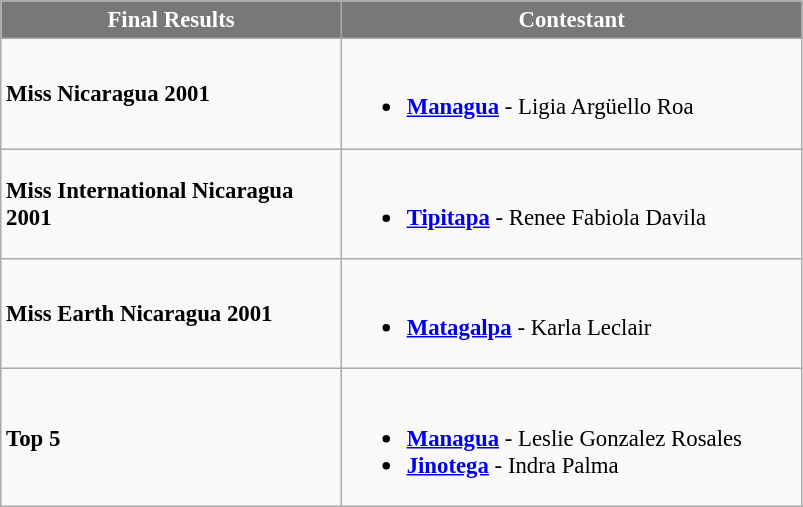<table class="wikitable sortable" style="font-size: 95%;">
<tr>
<th width="220" style="background-color:#787878;color:#FFFFFF;">Final Results</th>
<th width="300" style="background-color:#787878;color:#FFFFFF;">Contestant</th>
</tr>
<tr>
<td><strong>Miss Nicaragua 2001</strong></td>
<td><br><ul><li> <strong><a href='#'>Managua</a></strong> - Ligia Argüello Roa</li></ul></td>
</tr>
<tr>
<td><strong>Miss International Nicaragua 2001</strong></td>
<td><br><ul><li><strong><a href='#'>Tipitapa</a></strong> - Renee Fabiola Davila</li></ul></td>
</tr>
<tr>
<td><strong>Miss Earth Nicaragua 2001</strong></td>
<td><br><ul><li> <strong><a href='#'>Matagalpa</a></strong> - Karla Leclair</li></ul></td>
</tr>
<tr>
<td><strong>Top 5</strong></td>
<td><br><ul><li> <strong><a href='#'>Managua</a></strong> -  Leslie Gonzalez Rosales</li><li> <strong><a href='#'>Jinotega</a></strong> - Indra Palma</li></ul></td>
</tr>
</table>
